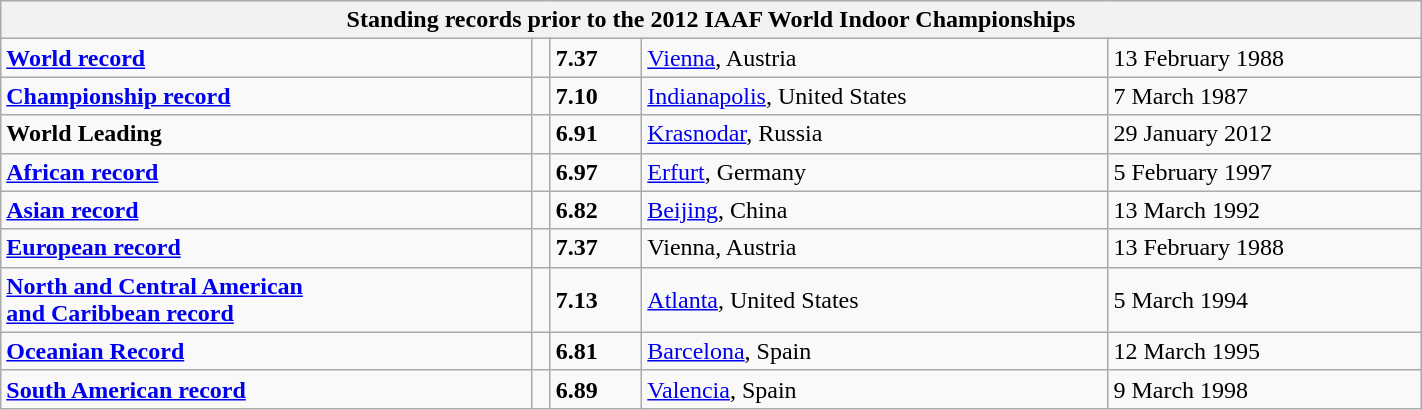<table class="wikitable" width=75%>
<tr>
<th colspan="5">Standing records prior to the 2012 IAAF World Indoor Championships</th>
</tr>
<tr>
<td><strong><a href='#'>World record</a></strong></td>
<td></td>
<td><strong>7.37</strong></td>
<td><a href='#'>Vienna</a>, Austria</td>
<td>13 February 1988</td>
</tr>
<tr>
<td><strong><a href='#'>Championship record</a></strong></td>
<td></td>
<td><strong>7.10</strong></td>
<td><a href='#'>Indianapolis</a>, United States</td>
<td>7 March 1987</td>
</tr>
<tr>
<td><strong>World Leading</strong></td>
<td></td>
<td><strong>6.91</strong></td>
<td><a href='#'>Krasnodar</a>, Russia</td>
<td>29 January 2012</td>
</tr>
<tr>
<td><strong><a href='#'>African record</a></strong></td>
<td></td>
<td><strong>6.97</strong></td>
<td><a href='#'>Erfurt</a>, Germany</td>
<td>5 February 1997</td>
</tr>
<tr>
<td><strong><a href='#'>Asian record</a></strong></td>
<td></td>
<td><strong>6.82</strong></td>
<td><a href='#'>Beijing</a>, China</td>
<td>13 March 1992</td>
</tr>
<tr>
<td><strong><a href='#'>European record</a></strong></td>
<td></td>
<td><strong>7.37</strong></td>
<td>Vienna, Austria</td>
<td>13 February 1988</td>
</tr>
<tr>
<td><strong><a href='#'>North and Central American <br>and Caribbean record</a></strong></td>
<td></td>
<td><strong>7.13</strong></td>
<td><a href='#'>Atlanta</a>, United States</td>
<td>5 March 1994</td>
</tr>
<tr>
<td><strong><a href='#'>Oceanian Record</a></strong></td>
<td></td>
<td><strong>6.81</strong></td>
<td><a href='#'>Barcelona</a>, Spain</td>
<td>12 March 1995</td>
</tr>
<tr>
<td><strong><a href='#'>South American record</a></strong></td>
<td></td>
<td><strong>6.89</strong></td>
<td><a href='#'>Valencia</a>, Spain</td>
<td>9 March 1998</td>
</tr>
</table>
